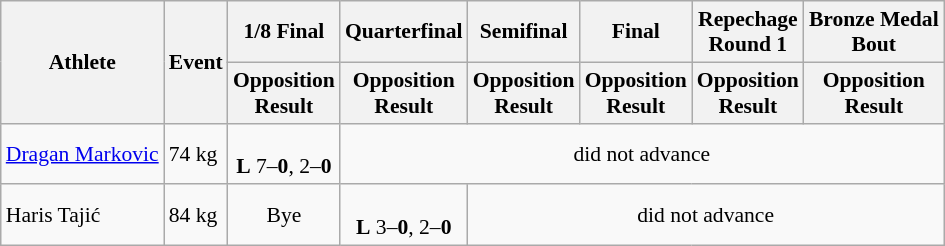<table class=wikitable style=font-size:90%>
<tr>
<th rowspan=2>Athlete</th>
<th rowspan=2>Event</th>
<th>1/8 Final</th>
<th>Quarterfinal</th>
<th>Semifinal</th>
<th>Final</th>
<th>Repechage<br>Round 1</th>
<th>Bronze Medal<br>Bout</th>
</tr>
<tr>
<th>Opposition<br>Result</th>
<th>Opposition<br>Result</th>
<th>Opposition<br>Result</th>
<th>Opposition<br>Result</th>
<th>Opposition<br>Result</th>
<th>Opposition<br>Result</th>
</tr>
<tr>
<td><a href='#'>Dragan Markovic</a></td>
<td>74 kg</td>
<td align=center><br><strong>L</strong> 7–<strong>0</strong>, 2–<strong>0</strong></td>
<td align=center colspan=6>did not advance</td>
</tr>
<tr>
<td>Haris Tajić</td>
<td>84 kg</td>
<td align=center>Bye</td>
<td align=center><br><strong>L</strong> 3–<strong>0</strong>, 2–<strong>0</strong></td>
<td align=center colspan=6>did not advance</td>
</tr>
</table>
